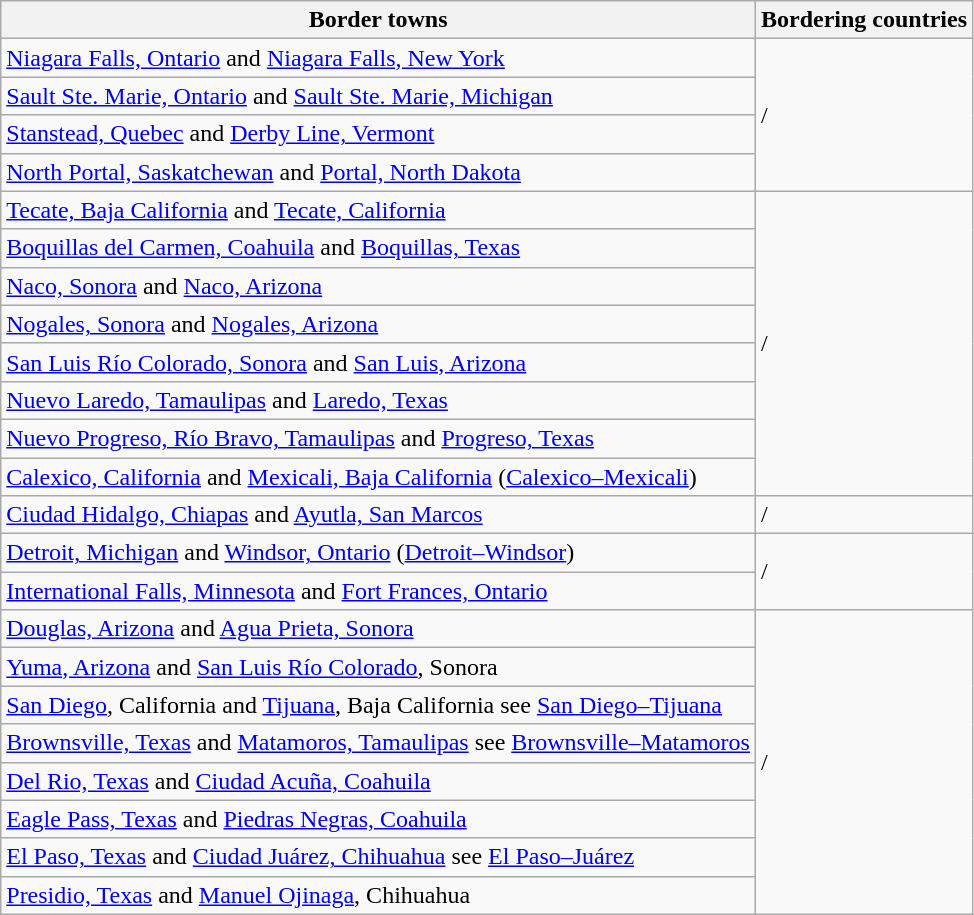<table class="wikitable sortable">
<tr>
<th>Border towns</th>
<th>Bordering countries</th>
</tr>
<tr>
<td><a href='#'>Niagara Falls, Ontario</a> and <a href='#'>Niagara Falls, New York</a></td>
<td rowspan="4"> / </td>
</tr>
<tr>
<td><a href='#'>Sault Ste. Marie, Ontario</a> and  <a href='#'>Sault Ste. Marie, Michigan</a></td>
</tr>
<tr>
<td><a href='#'>Stanstead, Quebec</a> and <a href='#'>Derby Line, Vermont</a></td>
</tr>
<tr>
<td><a href='#'>North Portal, Saskatchewan</a> and  <a href='#'>Portal, North Dakota</a></td>
</tr>
<tr>
<td><a href='#'>Tecate, Baja California</a> and <a href='#'>Tecate, California</a></td>
<td rowspan="8"> / </td>
</tr>
<tr>
<td><a href='#'>Boquillas del Carmen, Coahuila</a> and <a href='#'>Boquillas, Texas</a></td>
</tr>
<tr>
<td><a href='#'>Naco, Sonora</a> and <a href='#'>Naco, Arizona</a></td>
</tr>
<tr>
<td><a href='#'>Nogales, Sonora</a> and <a href='#'>Nogales, Arizona</a></td>
</tr>
<tr>
<td><a href='#'>San Luis Río Colorado, Sonora</a> and <a href='#'>San Luis, Arizona</a></td>
</tr>
<tr>
<td><a href='#'>Nuevo Laredo, Tamaulipas</a> and <a href='#'>Laredo, Texas</a></td>
</tr>
<tr>
<td><a href='#'>Nuevo Progreso, Río Bravo, Tamaulipas</a> and <a href='#'>Progreso, Texas</a></td>
</tr>
<tr>
<td><a href='#'>Calexico, California</a> and <a href='#'>Mexicali, Baja California</a> (<a href='#'>Calexico–Mexicali</a>)</td>
</tr>
<tr>
<td><a href='#'>Ciudad Hidalgo, Chiapas</a> and <a href='#'>Ayutla, San Marcos</a></td>
<td> / </td>
</tr>
<tr>
<td><a href='#'>Detroit, Michigan</a> and <a href='#'>Windsor, Ontario</a> (<a href='#'>Detroit–Windsor</a>)</td>
<td rowspan="2"> / </td>
</tr>
<tr>
<td><a href='#'>International Falls, Minnesota</a> and <a href='#'>Fort Frances, Ontario</a></td>
</tr>
<tr>
<td><a href='#'>Douglas, Arizona</a> and <a href='#'>Agua Prieta, Sonora</a></td>
<td rowspan="8"> / </td>
</tr>
<tr>
<td><a href='#'>Yuma, Arizona</a> and <a href='#'>San Luis Río Colorado</a>, Sonora</td>
</tr>
<tr>
<td><a href='#'>San Diego</a>, California and <a href='#'>Tijuana</a>, Baja California see <a href='#'>San Diego–Tijuana</a></td>
</tr>
<tr>
<td><a href='#'>Brownsville, Texas</a> and <a href='#'>Matamoros, Tamaulipas</a> see <a href='#'>Brownsville–Matamoros</a></td>
</tr>
<tr>
<td><a href='#'>Del Rio, Texas</a> and <a href='#'>Ciudad Acuña, Coahuila</a></td>
</tr>
<tr>
<td><a href='#'>Eagle Pass, Texas</a> and <a href='#'>Piedras Negras, Coahuila</a></td>
</tr>
<tr>
<td><a href='#'>El Paso, Texas</a> and <a href='#'>Ciudad Juárez, Chihuahua</a> see <a href='#'>El Paso–Juárez</a></td>
</tr>
<tr>
<td><a href='#'>Presidio, Texas</a> and <a href='#'>Manuel Ojinaga</a>, Chihuahua</td>
</tr>
</table>
